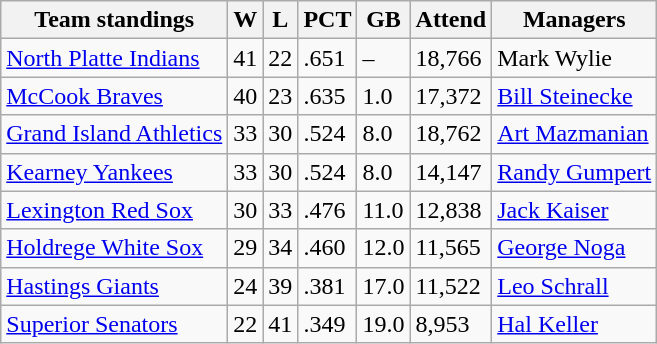<table class="wikitable">
<tr>
<th>Team standings</th>
<th>W</th>
<th>L</th>
<th>PCT</th>
<th>GB</th>
<th>Attend</th>
<th>Managers</th>
</tr>
<tr>
<td><a href='#'>North Platte Indians</a></td>
<td>41</td>
<td>22</td>
<td>.651</td>
<td>–</td>
<td>18,766</td>
<td>Mark Wylie</td>
</tr>
<tr>
<td><a href='#'>McCook Braves</a></td>
<td>40</td>
<td>23</td>
<td>.635</td>
<td>1.0</td>
<td>17,372</td>
<td><a href='#'>Bill Steinecke</a></td>
</tr>
<tr>
<td><a href='#'>Grand Island Athletics</a></td>
<td>33</td>
<td>30</td>
<td>.524</td>
<td>8.0</td>
<td>18,762</td>
<td><a href='#'>Art Mazmanian</a></td>
</tr>
<tr>
<td><a href='#'>Kearney Yankees</a></td>
<td>33</td>
<td>30</td>
<td>.524</td>
<td>8.0</td>
<td>14,147</td>
<td><a href='#'>Randy Gumpert</a></td>
</tr>
<tr>
<td><a href='#'>Lexington Red Sox</a></td>
<td>30</td>
<td>33</td>
<td>.476</td>
<td>11.0</td>
<td>12,838</td>
<td><a href='#'>Jack Kaiser</a></td>
</tr>
<tr>
<td><a href='#'>Holdrege White Sox</a></td>
<td>29</td>
<td>34</td>
<td>.460</td>
<td>12.0</td>
<td>11,565</td>
<td><a href='#'>George Noga</a></td>
</tr>
<tr>
<td><a href='#'>Hastings Giants</a></td>
<td>24</td>
<td>39</td>
<td>.381</td>
<td>17.0</td>
<td>11,522</td>
<td><a href='#'>Leo Schrall</a></td>
</tr>
<tr>
<td><a href='#'>Superior Senators</a></td>
<td>22</td>
<td>41</td>
<td>.349</td>
<td>19.0</td>
<td>8,953</td>
<td><a href='#'>Hal Keller</a></td>
</tr>
</table>
